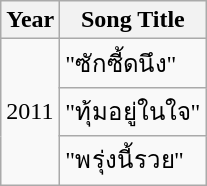<table class="wikitable sortable plainrowheaders">
<tr>
<th scope="col">Year</th>
<th scope="col">Song Title</th>
</tr>
<tr>
<td rowspan="3">2011</td>
<td>"ซักซี้ดนึง"</td>
</tr>
<tr>
<td>"ทุ้มอยู่ในใจ"</td>
</tr>
<tr>
<td>"พรุ่งนี้รวย"</td>
</tr>
</table>
